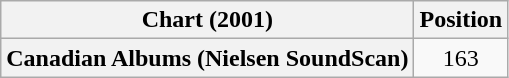<table class="wikitable plainrowheaders" style="text-align:center;">
<tr>
<th>Chart (2001)</th>
<th>Position</th>
</tr>
<tr>
<th scope="row">Canadian Albums (Nielsen SoundScan)</th>
<td>163</td>
</tr>
</table>
